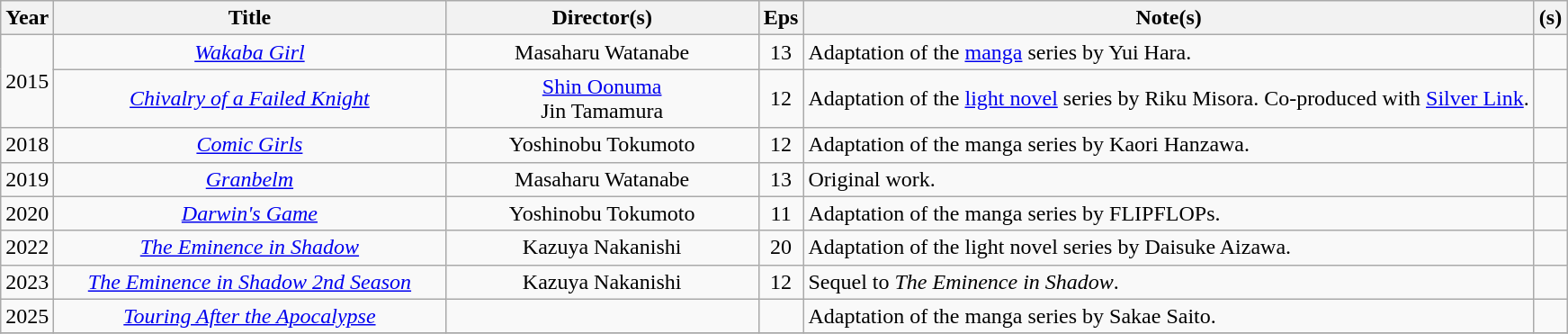<table class="wikitable sortable" style="text-align:center; margin=auto; ">
<tr>
<th scope="col">Year</th>
<th scope="col" width=25%>Title</th>
<th scope="col" width=20%>Director(s)</th>
<th scope="col" class="unsortable">Eps</th>
<th scope="col" class="unsortable">Note(s)</th>
<th scope="col" class="unsortable">(s)</th>
</tr>
<tr>
<td rowspan="2">2015</td>
<td><em><a href='#'>Wakaba Girl</a></em></td>
<td>Masaharu Watanabe</td>
<td>13</td>
<td style="text-align:left;">Adaptation of the <a href='#'>manga</a> series by Yui Hara.</td>
<td></td>
</tr>
<tr>
<td><em><a href='#'>Chivalry of a Failed Knight</a></em></td>
<td><a href='#'>Shin Oonuma</a><br>Jin Tamamura</td>
<td>12</td>
<td style="text-align:left;">Adaptation of the <a href='#'>light novel</a> series by Riku Misora. Co-produced with <a href='#'>Silver Link</a>.</td>
<td></td>
</tr>
<tr>
<td>2018</td>
<td><em><a href='#'>Comic Girls</a></em></td>
<td>Yoshinobu Tokumoto</td>
<td>12</td>
<td style="text-align:left;">Adaptation of the manga series by Kaori Hanzawa.</td>
<td></td>
</tr>
<tr>
<td>2019</td>
<td><em><a href='#'>Granbelm</a></em></td>
<td>Masaharu Watanabe</td>
<td>13</td>
<td style="text-align:left;">Original work.</td>
<td></td>
</tr>
<tr>
<td>2020</td>
<td><em><a href='#'>Darwin's Game</a></em></td>
<td>Yoshinobu Tokumoto</td>
<td>11</td>
<td style="text-align:left;">Adaptation of the manga series by FLIPFLOPs.</td>
<td></td>
</tr>
<tr>
<td>2022</td>
<td><em><a href='#'>The Eminence in Shadow</a></em></td>
<td>Kazuya Nakanishi</td>
<td>20</td>
<td style="text-align:left;">Adaptation of the light novel series by Daisuke Aizawa.</td>
<td></td>
</tr>
<tr>
<td>2023</td>
<td><em><a href='#'>The Eminence in Shadow 2nd Season</a></em></td>
<td>Kazuya Nakanishi</td>
<td>12</td>
<td style="text-align:left;">Sequel to <em>The Eminence in Shadow</em>.</td>
<td></td>
</tr>
<tr>
<td>2025</td>
<td><em><a href='#'>Touring After the Apocalypse</a></em></td>
<td></td>
<td></td>
<td style="text-align:left;">Adaptation of the manga series by Sakae Saito.</td>
<td></td>
</tr>
<tr>
</tr>
</table>
